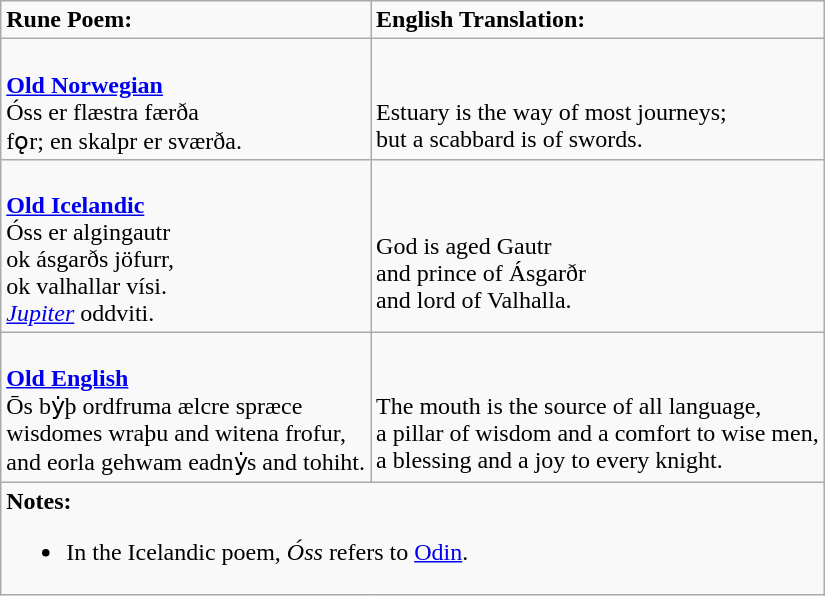<table class="wikitable">
<tr>
<td><strong>Rune Poem:</strong></td>
<td><strong>English Translation:</strong></td>
</tr>
<tr>
<td><br><strong><a href='#'>Old Norwegian</a></strong>
<br> Óss er flæstra færða
<br>fǫr; en skalpr er sværða.</td>
<td><br><br>Estuary is the way of most journeys;
<br>but a scabbard is of swords.</td>
</tr>
<tr>
<td><br><strong><a href='#'>Old Icelandic</a></strong>
<br> Óss er algingautr
<br>ok ásgarðs jöfurr,
<br>ok valhallar vísi.
<br><em><a href='#'>Jupiter</a></em> oddviti.</td>
<td><br><br>God is aged Gautr
<br>and prince of Ásgarðr
<br>and lord of Valhalla.</td>
</tr>
<tr>
<td><br><strong><a href='#'>Old English</a></strong>
<br> Ōs bẏþ ordfruma ælcre spræce
<br>wisdomes wraþu and witena frofur,
<br>and eorla gehwam eadnẏs and tohiht.</td>
<td><br><br>The mouth is the source of all language,
<br>a pillar of wisdom and a comfort to wise men,
<br>a blessing and a joy to every knight.</td>
</tr>
<tr>
<td colspan=2><strong>Notes:</strong><br><ul><li>In the Icelandic poem, <em>Óss</em> refers to <a href='#'>Odin</a>.</li></ul></td>
</tr>
</table>
